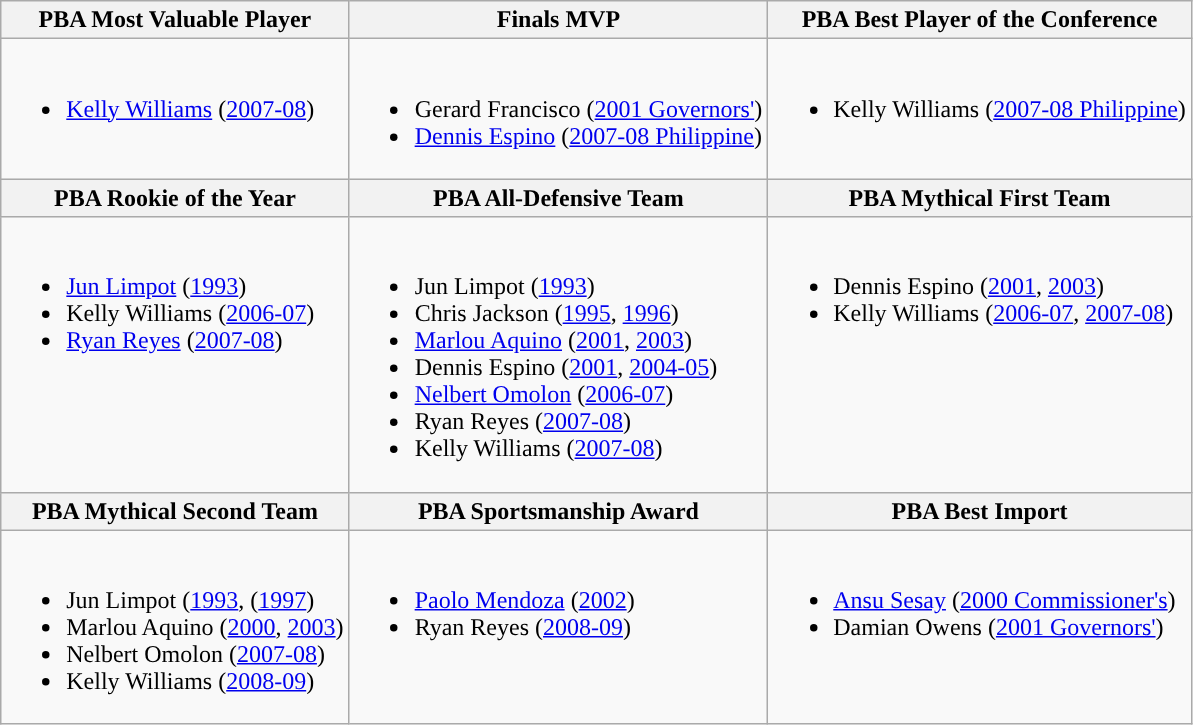<table class=wikitable>
<tr>
<th>PBA Most Valuable Player</th>
<th>Finals MVP</th>
<th>PBA Best Player of the Conference</th>
</tr>
<tr>
<td valign="top"><br><ul><li><a href='#'>Kelly Williams</a> (<a href='#'>2007-08</a>)</li></ul></td>
<td valign="top"><br><ul><li>Gerard Francisco (<a href='#'>2001 Governors'</a>)</li><li><a href='#'>Dennis Espino</a> (<a href='#'>2007-08 Philippine</a>)</li></ul></td>
<td valign="top"><br><ul><li>Kelly Williams (<a href='#'>2007-08 Philippine</a>)</li></ul></td>
</tr>
<tr>
<th>PBA Rookie of the Year</th>
<th>PBA All-Defensive Team</th>
<th>PBA Mythical First Team</th>
</tr>
<tr>
<td valign="top"><br><ul><li><a href='#'>Jun Limpot</a> (<a href='#'>1993</a>)</li><li>Kelly Williams (<a href='#'>2006-07</a>)</li><li><a href='#'>Ryan Reyes</a> (<a href='#'>2007-08</a>)</li></ul></td>
<td valign="top"><br><ul><li>Jun Limpot (<a href='#'>1993</a>)</li><li>Chris Jackson (<a href='#'>1995</a>, <a href='#'>1996</a>)</li><li><a href='#'>Marlou Aquino</a> (<a href='#'>2001</a>, <a href='#'>2003</a>)</li><li>Dennis Espino (<a href='#'>2001</a>, <a href='#'>2004-05</a>)</li><li><a href='#'>Nelbert Omolon</a> (<a href='#'>2006-07</a>)</li><li>Ryan Reyes (<a href='#'>2007-08</a>)</li><li>Kelly Williams (<a href='#'>2007-08</a>)</li></ul></td>
<td valign="top"><br><ul><li>Dennis Espino (<a href='#'>2001</a>, <a href='#'>2003</a>)</li><li>Kelly Williams (<a href='#'>2006-07</a>, <a href='#'>2007-08</a>)</li></ul></td>
</tr>
<tr>
<th>PBA Mythical Second Team</th>
<th>PBA Sportsmanship Award</th>
<th>PBA Best Import</th>
</tr>
<tr>
<td valign="top"><br><ul><li>Jun Limpot (<a href='#'>1993</a>, (<a href='#'>1997</a>)</li><li>Marlou Aquino (<a href='#'>2000</a>, <a href='#'>2003</a>)</li><li>Nelbert Omolon (<a href='#'>2007-08</a>)</li><li>Kelly Williams (<a href='#'>2008-09</a>)</li></ul></td>
<td valign="top"><br><ul><li><a href='#'>Paolo Mendoza</a> (<a href='#'>2002</a>)</li><li>Ryan Reyes (<a href='#'>2008-09</a>)</li></ul></td>
<td valign="top"><br><ul><li><a href='#'>Ansu Sesay</a> (<a href='#'>2000 Commissioner's</a>)</li><li>Damian Owens (<a href='#'>2001 Governors'</a>)</li></ul></td>
</tr>
</table>
